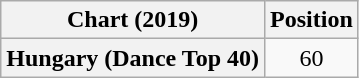<table class="wikitable plainrowheaders" style="text-align:center">
<tr>
<th scope="col">Chart (2019)</th>
<th scope="col">Position</th>
</tr>
<tr>
<th scope="row">Hungary (Dance Top 40)</th>
<td>60</td>
</tr>
</table>
